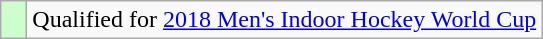<table class="wikitable">
<tr>
<td width=10px bgcolor=ccffcc></td>
<td>Qualified for <a href='#'>2018 Men's Indoor Hockey World Cup</a></td>
</tr>
</table>
